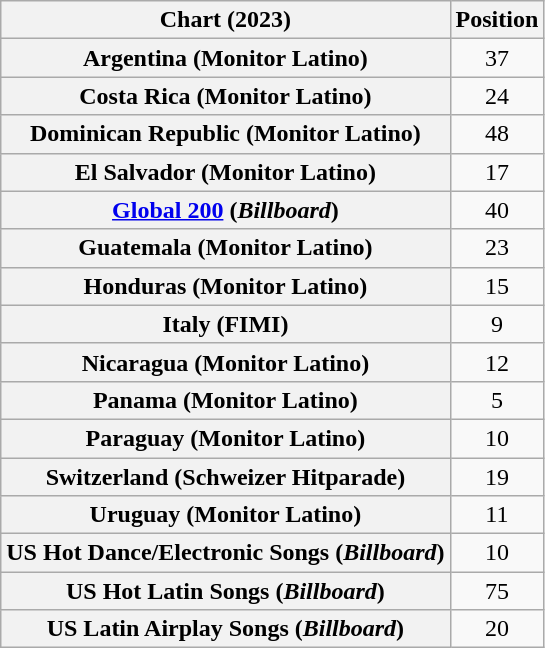<table class="wikitable sortable plainrowheaders" style="text-align:center">
<tr>
<th scope="col">Chart (2023)</th>
<th scope="col">Position</th>
</tr>
<tr>
<th scope="row">Argentina (Monitor Latino)</th>
<td>37</td>
</tr>
<tr>
<th scope="row">Costa Rica (Monitor Latino)</th>
<td>24</td>
</tr>
<tr>
<th scope="row">Dominican Republic (Monitor Latino)</th>
<td>48</td>
</tr>
<tr>
<th scope="row">El Salvador (Monitor Latino)</th>
<td>17</td>
</tr>
<tr>
<th scope="row"><a href='#'>Global 200</a> (<em>Billboard</em>)</th>
<td>40</td>
</tr>
<tr>
<th scope="row">Guatemala (Monitor Latino)</th>
<td>23</td>
</tr>
<tr>
<th scope="row">Honduras (Monitor Latino)</th>
<td>15</td>
</tr>
<tr>
<th scope="row">Italy (FIMI)</th>
<td>9</td>
</tr>
<tr>
<th scope="row">Nicaragua (Monitor Latino)</th>
<td>12</td>
</tr>
<tr>
<th scope="row">Panama (Monitor Latino)</th>
<td>5</td>
</tr>
<tr>
<th scope="row">Paraguay (Monitor Latino)</th>
<td>10</td>
</tr>
<tr>
<th scope="row">Switzerland (Schweizer Hitparade)</th>
<td>19</td>
</tr>
<tr>
<th scope="row">Uruguay (Monitor Latino)</th>
<td>11</td>
</tr>
<tr>
<th scope="row">US Hot Dance/Electronic Songs (<em>Billboard</em>)</th>
<td>10</td>
</tr>
<tr>
<th scope="row">US Hot Latin Songs (<em>Billboard</em>)</th>
<td>75</td>
</tr>
<tr>
<th scope="row">US Latin Airplay Songs (<em>Billboard</em>)</th>
<td>20</td>
</tr>
</table>
